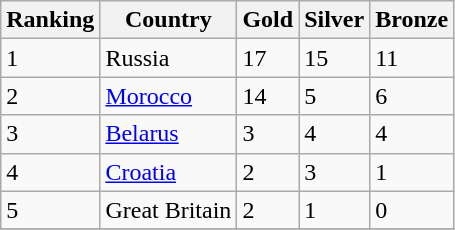<table class="wikitable">
<tr>
<th>Ranking</th>
<th>Country</th>
<th>Gold </th>
<th>Silver </th>
<th>Bronze </th>
</tr>
<tr>
<td>1</td>
<td> Russia</td>
<td>17</td>
<td>15</td>
<td>11</td>
</tr>
<tr>
<td>2</td>
<td> <a href='#'>Morocco</a></td>
<td>14</td>
<td>5</td>
<td>6</td>
</tr>
<tr>
<td>3</td>
<td> <a href='#'>Belarus</a></td>
<td>3</td>
<td>4</td>
<td>4</td>
</tr>
<tr>
<td>4</td>
<td> <a href='#'>Croatia</a></td>
<td>2</td>
<td>3</td>
<td>1</td>
</tr>
<tr>
<td>5</td>
<td> Great Britain</td>
<td>2</td>
<td>1</td>
<td>0</td>
</tr>
<tr>
</tr>
</table>
